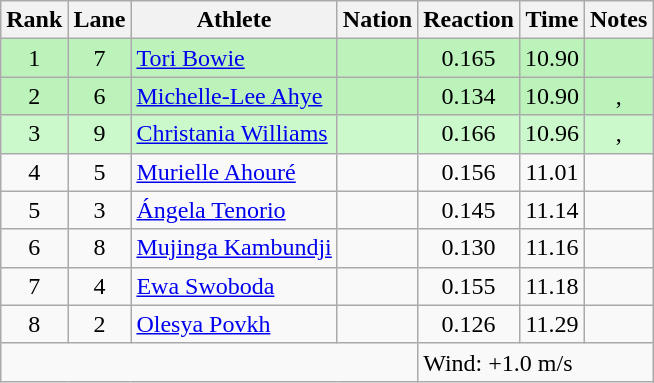<table class="wikitable sortable" style="text-align:center">
<tr>
<th>Rank</th>
<th>Lane</th>
<th>Athlete</th>
<th>Nation</th>
<th>Reaction</th>
<th>Time</th>
<th>Notes</th>
</tr>
<tr style="background:#bbf3bb;">
<td>1</td>
<td>7</td>
<td align=left><a href='#'>Tori Bowie</a></td>
<td align=left></td>
<td>0.165</td>
<td>10.90</td>
<td></td>
</tr>
<tr style="background:#bbf3bb;">
<td>2</td>
<td>6</td>
<td align=left><a href='#'>Michelle-Lee Ahye</a></td>
<td align=left></td>
<td>0.134</td>
<td>10.90</td>
<td>, </td>
</tr>
<tr style="background:#ccf9cc;">
<td>3</td>
<td>9</td>
<td align=left><a href='#'>Christania Williams</a></td>
<td align=left></td>
<td>0.166</td>
<td>10.96</td>
<td>, </td>
</tr>
<tr style=>
<td>4</td>
<td>5</td>
<td align=left><a href='#'>Murielle Ahouré</a></td>
<td align=left></td>
<td>0.156</td>
<td>11.01</td>
<td></td>
</tr>
<tr style=>
<td>5</td>
<td>3</td>
<td align=left><a href='#'>Ángela Tenorio</a></td>
<td align=left></td>
<td>0.145</td>
<td>11.14</td>
<td></td>
</tr>
<tr style=>
<td>6</td>
<td>8</td>
<td align=left><a href='#'>Mujinga Kambundji</a></td>
<td align=left></td>
<td>0.130</td>
<td>11.16</td>
<td></td>
</tr>
<tr style=>
<td>7</td>
<td>4</td>
<td align=left><a href='#'>Ewa Swoboda</a></td>
<td align=left></td>
<td>0.155</td>
<td>11.18</td>
<td></td>
</tr>
<tr style=>
<td>8</td>
<td>2</td>
<td align=left><a href='#'>Olesya Povkh</a></td>
<td align=left></td>
<td>0.126</td>
<td>11.29</td>
<td></td>
</tr>
<tr class="sortbottom">
<td colspan=4></td>
<td colspan="3" style="text-align:left;">Wind: +1.0 m/s</td>
</tr>
</table>
